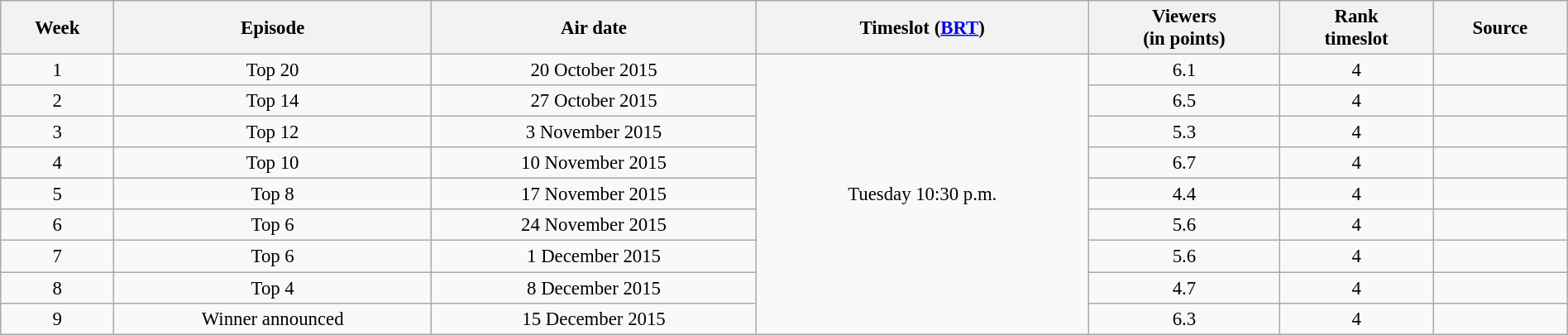<table class="wikitable sortable" style="text-align:center; font-size:95%; width: 100%">
<tr>
<th>Week</th>
<th>Episode</th>
<th>Air date</th>
<th>Timeslot (<a href='#'>BRT</a>)</th>
<th>Viewers<br>(in points)</th>
<th>Rank<br>timeslot</th>
<th>Source</th>
</tr>
<tr>
<td style="text-align:center;">1</td>
<td style="text-align:center;">Top 20</td>
<td style="text-align:center;">20 October 2015</td>
<td rowspan=9 style="text-align:center;">Tuesday 10:30 p.m.</td>
<td style="text-align:center;">6.1</td>
<td style="text-align:center;">4</td>
<td style="text-align:center;"></td>
</tr>
<tr>
<td style="text-align:center;">2</td>
<td style="text-align:center;">Top 14</td>
<td style="text-align:center;">27 October 2015</td>
<td style="text-align:center;">6.5</td>
<td style="text-align:center;">4</td>
<td style="text-align:center;"></td>
</tr>
<tr>
<td style="text-align:center;">3</td>
<td style="text-align:center;">Top 12</td>
<td style="text-align:center;">3 November 2015</td>
<td style="text-align:center;">5.3</td>
<td style="text-align:center;">4</td>
<td style="text-align:center;"></td>
</tr>
<tr>
<td style="text-align:center;">4</td>
<td style="text-align:center;">Top 10</td>
<td style="text-align:center;">10 November 2015</td>
<td style="text-align:center;">6.7</td>
<td style="text-align:center;">4</td>
<td style="text-align:center;"></td>
</tr>
<tr>
<td style="text-align:center;">5</td>
<td style="text-align:center;">Top 8</td>
<td style="text-align:center;">17 November 2015</td>
<td style="text-align:center;">4.4</td>
<td style="text-align:center;">4</td>
<td style="text-align:center;"></td>
</tr>
<tr>
<td style="text-align:center;">6</td>
<td style="text-align:center;">Top 6</td>
<td style="text-align:center;">24 November 2015</td>
<td style="text-align:center;">5.6</td>
<td style="text-align:center;">4</td>
<td style="text-align:center;"></td>
</tr>
<tr>
<td style="text-align:center;">7</td>
<td style="text-align:center;">Top 6</td>
<td style="text-align:center;">1 December 2015</td>
<td style="text-align:center;">5.6</td>
<td style="text-align:center;">4</td>
<td style="text-align:center;"></td>
</tr>
<tr>
<td style="text-align:center;">8</td>
<td style="text-align:center;">Top 4</td>
<td style="text-align:center;">8 December 2015</td>
<td style="text-align:center;">4.7</td>
<td style="text-align:center;">4</td>
<td style="text-align:center;"></td>
</tr>
<tr>
<td style="text-align:center;">9</td>
<td style="text-align:center;">Winner announced</td>
<td style="text-align:center;">15 December 2015</td>
<td style="text-align:center;">6.3</td>
<td style="text-align:center;">4</td>
<td style="text-align:center;"></td>
</tr>
</table>
